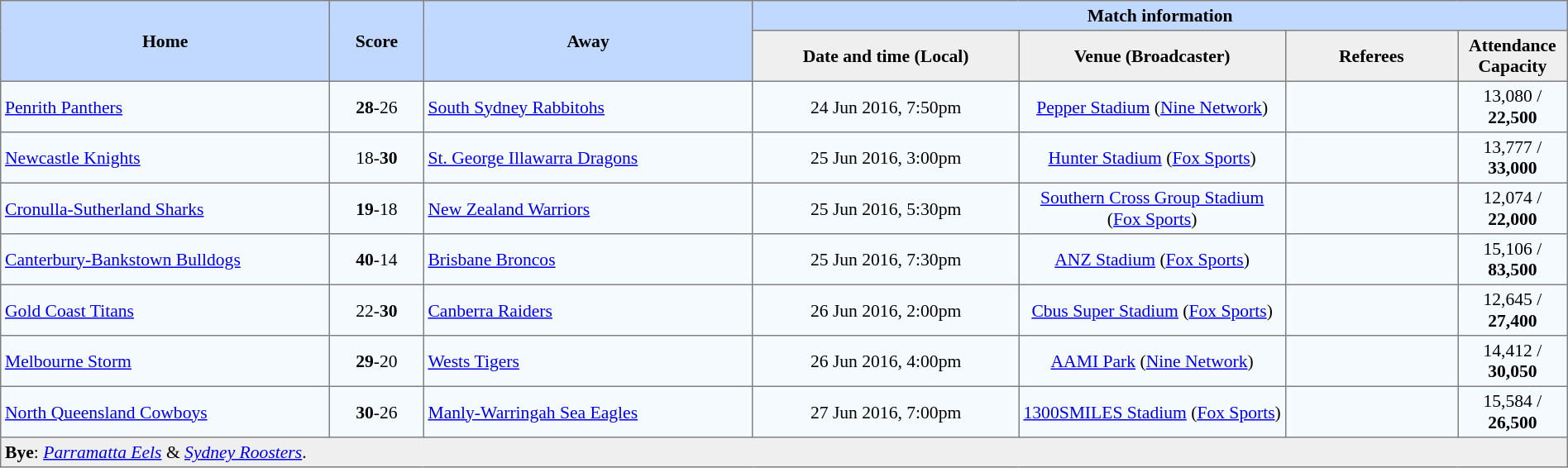<table border="1" cellpadding="3" cellspacing="0" style="border-collapse:collapse; font-size:90%; width:100%;">
<tr style="background:#c1d8ff;">
<th rowspan="2" style="width:21%;">Home</th>
<th rowspan="2" style="width:6%;">Score</th>
<th rowspan="2" style="width:21%;">Away</th>
<th colspan=6>Match information</th>
</tr>
<tr style="background:#efefef;">
<th width=17%>Date and time (Local)</th>
<th width="17%">Venue (Broadcaster)</th>
<th width=11%>Referees</th>
<th width=7%>Attendance <strong>Capacity</strong></th>
</tr>
<tr style="text-align:center; background:#f5faff;">
<td align="left"> <a href='#'>Penrith Panthers</a></td>
<td><strong>28</strong>-26</td>
<td align="left"> <a href='#'>South Sydney Rabbitohs</a></td>
<td>24 Jun 2016, 7:50pm</td>
<td><a href='#'>Pepper Stadium</a>  (<a href='#'>Nine Network</a>)</td>
<td></td>
<td>13,080 / <strong>22,500</strong></td>
</tr>
<tr style="text-align:center; background:#f5faff;">
<td align="left"> <a href='#'>Newcastle Knights</a></td>
<td>18-<strong>30</strong></td>
<td align="left"> <a href='#'>St. George Illawarra Dragons</a></td>
<td>25 Jun 2016, 3:00pm</td>
<td><a href='#'>Hunter Stadium</a>  (<a href='#'>Fox Sports</a>)</td>
<td></td>
<td>13,777 / <strong>33,000</strong></td>
</tr>
<tr style="text-align:center; background:#f5faff;">
<td align="left"> <a href='#'>Cronulla-Sutherland Sharks</a></td>
<td><strong>19</strong>-18</td>
<td align="left"> <a href='#'>New Zealand Warriors</a></td>
<td>25 Jun 2016, 5:30pm</td>
<td><a href='#'>Southern Cross Group Stadium</a>  (<a href='#'>Fox Sports</a>)</td>
<td></td>
<td>12,074 / <strong>22,000</strong></td>
</tr>
<tr style="text-align:center; background:#f5faff;">
<td align="left"> <a href='#'>Canterbury-Bankstown Bulldogs</a></td>
<td><strong>40</strong>-14</td>
<td align="left"> <a href='#'>Brisbane Broncos</a></td>
<td>25 Jun 2016, 7:30pm</td>
<td><a href='#'>ANZ Stadium</a>  (<a href='#'>Fox Sports</a>)</td>
<td></td>
<td>15,106 / <strong>83,500</strong></td>
</tr>
<tr style="text-align:center; background:#f5faff;">
<td align="left"> <a href='#'>Gold Coast Titans</a></td>
<td>22-<strong>30</strong></td>
<td align="left"> <a href='#'>Canberra Raiders</a></td>
<td>26 Jun 2016, 2:00pm</td>
<td><a href='#'>Cbus Super Stadium</a>  (<a href='#'>Fox Sports</a>)</td>
<td></td>
<td>12,645 / <strong>27,400</strong></td>
</tr>
<tr style="text-align:center; background:#f5faff;">
<td align="left"> <a href='#'>Melbourne Storm</a></td>
<td><strong>29</strong>-20</td>
<td align="left"> <a href='#'>Wests Tigers</a></td>
<td>26 Jun 2016, 4:00pm</td>
<td><a href='#'>AAMI Park</a>  (<a href='#'>Nine Network</a>)</td>
<td></td>
<td>14,412 / <strong>30,050</strong></td>
</tr>
<tr style="text-align:center; background:#f5faff;">
<td align="left"> <a href='#'>North Queensland Cowboys</a></td>
<td><strong>30</strong>-26</td>
<td align="left"> <a href='#'>Manly-Warringah Sea Eagles</a></td>
<td>27 Jun 2016, 7:00pm</td>
<td><a href='#'>1300SMILES Stadium</a>  (<a href='#'>Fox Sports</a>)</td>
<td></td>
<td>15,584 / <strong>26,500</strong></td>
</tr>
<tr style="text-align:center; background:#efefef;">
<td colspan="7" align="left"><strong>Bye</strong>: <em><a href='#'>Parramatta Eels</a></em> & <em><a href='#'>Sydney Roosters</a></em>.</td>
</tr>
</table>
